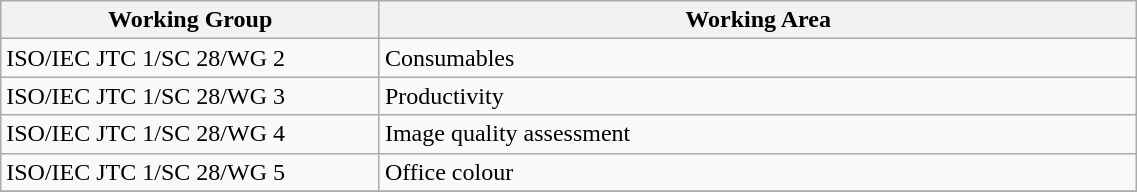<table class="wikitable" width="60%">
<tr>
<th width="20%">Working Group</th>
<th width="40%">Working Area</th>
</tr>
<tr>
<td>ISO/IEC JTC 1/SC 28/WG 2</td>
<td>Consumables</td>
</tr>
<tr>
<td>ISO/IEC JTC 1/SC 28/WG 3</td>
<td>Productivity</td>
</tr>
<tr>
<td>ISO/IEC JTC 1/SC 28/WG 4</td>
<td>Image quality assessment</td>
</tr>
<tr>
<td>ISO/IEC JTC 1/SC 28/WG 5</td>
<td>Office colour</td>
</tr>
<tr>
</tr>
</table>
